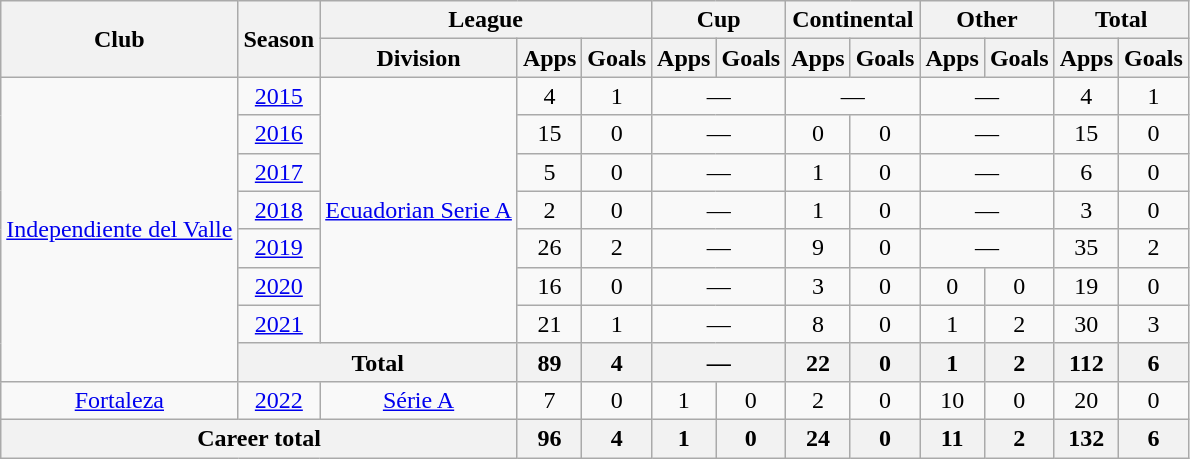<table class="wikitable" style="text-align: center;">
<tr>
<th rowspan="2">Club</th>
<th rowspan="2">Season</th>
<th colspan="3">League</th>
<th colspan="2">Cup</th>
<th colspan="2">Continental</th>
<th colspan="2">Other</th>
<th colspan="2">Total</th>
</tr>
<tr>
<th>Division</th>
<th>Apps</th>
<th>Goals</th>
<th>Apps</th>
<th>Goals</th>
<th>Apps</th>
<th>Goals</th>
<th>Apps</th>
<th>Goals</th>
<th>Apps</th>
<th>Goals</th>
</tr>
<tr>
<td rowspan="8"><a href='#'>Independiente del Valle</a></td>
<td><a href='#'>2015</a></td>
<td rowspan="7"><a href='#'>Ecuadorian Serie A</a></td>
<td>4</td>
<td>1</td>
<td colspan="2">—</td>
<td colspan="2">—</td>
<td colspan="2">—</td>
<td>4</td>
<td>1</td>
</tr>
<tr>
<td><a href='#'>2016</a></td>
<td>15</td>
<td>0</td>
<td colspan="2">—</td>
<td>0</td>
<td>0</td>
<td colspan="2">—</td>
<td>15</td>
<td>0</td>
</tr>
<tr>
<td><a href='#'>2017</a></td>
<td>5</td>
<td>0</td>
<td colspan="2">—</td>
<td>1</td>
<td>0</td>
<td colspan="2">—</td>
<td>6</td>
<td>0</td>
</tr>
<tr>
<td><a href='#'>2018</a></td>
<td>2</td>
<td>0</td>
<td colspan="2">—</td>
<td>1</td>
<td>0</td>
<td colspan="2">—</td>
<td>3</td>
<td>0</td>
</tr>
<tr>
<td><a href='#'>2019</a></td>
<td>26</td>
<td>2</td>
<td colspan="2">—</td>
<td>9</td>
<td>0</td>
<td colspan="2">—</td>
<td>35</td>
<td>2</td>
</tr>
<tr>
<td><a href='#'>2020</a></td>
<td>16</td>
<td>0</td>
<td colspan="2">—</td>
<td>3</td>
<td>0</td>
<td>0</td>
<td>0</td>
<td>19</td>
<td>0</td>
</tr>
<tr>
<td><a href='#'>2021</a></td>
<td>21</td>
<td>1</td>
<td colspan="2">—</td>
<td>8</td>
<td>0</td>
<td>1</td>
<td>2</td>
<td>30</td>
<td>3</td>
</tr>
<tr>
<th colspan="2">Total</th>
<th>89</th>
<th>4</th>
<th colspan="2">—</th>
<th>22</th>
<th>0</th>
<th>1</th>
<th>2</th>
<th>112</th>
<th>6</th>
</tr>
<tr>
<td><a href='#'>Fortaleza</a></td>
<td><a href='#'>2022</a></td>
<td><a href='#'>Série A</a></td>
<td>7</td>
<td>0</td>
<td>1</td>
<td>0</td>
<td>2</td>
<td>0</td>
<td>10</td>
<td>0</td>
<td>20</td>
<td>0</td>
</tr>
<tr>
<th colspan="3">Career total</th>
<th>96</th>
<th>4</th>
<th>1</th>
<th>0</th>
<th>24</th>
<th>0</th>
<th>11</th>
<th>2</th>
<th>132</th>
<th>6</th>
</tr>
</table>
